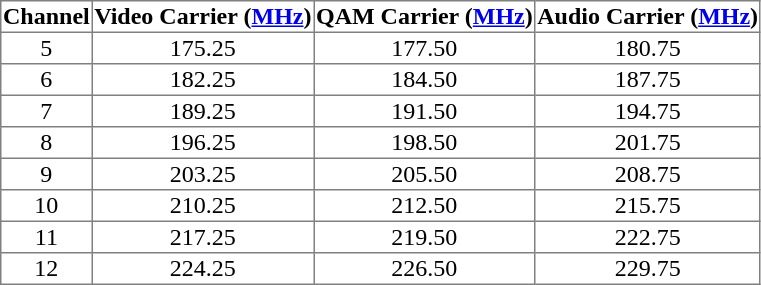<table class="toccolours" border="1" style="text-align: center; border-collapse:collapse">
<tr>
<th>Channel</th>
<th>Video Carrier (<a href='#'>MHz</a>)</th>
<th>QAM Carrier (<a href='#'>MHz</a>)</th>
<th>Audio Carrier (<a href='#'>MHz</a>)</th>
</tr>
<tr>
<td>5</td>
<td>175.25</td>
<td>177.50</td>
<td>180.75</td>
</tr>
<tr>
<td>6</td>
<td>182.25</td>
<td>184.50</td>
<td>187.75</td>
</tr>
<tr>
<td>7</td>
<td>189.25</td>
<td>191.50</td>
<td>194.75</td>
</tr>
<tr>
<td>8</td>
<td>196.25</td>
<td>198.50</td>
<td>201.75</td>
</tr>
<tr>
<td>9</td>
<td>203.25</td>
<td>205.50</td>
<td>208.75</td>
</tr>
<tr>
<td>10</td>
<td>210.25</td>
<td>212.50</td>
<td>215.75</td>
</tr>
<tr>
<td>11</td>
<td>217.25</td>
<td>219.50</td>
<td>222.75</td>
</tr>
<tr>
<td>12</td>
<td>224.25</td>
<td>226.50</td>
<td>229.75</td>
</tr>
</table>
